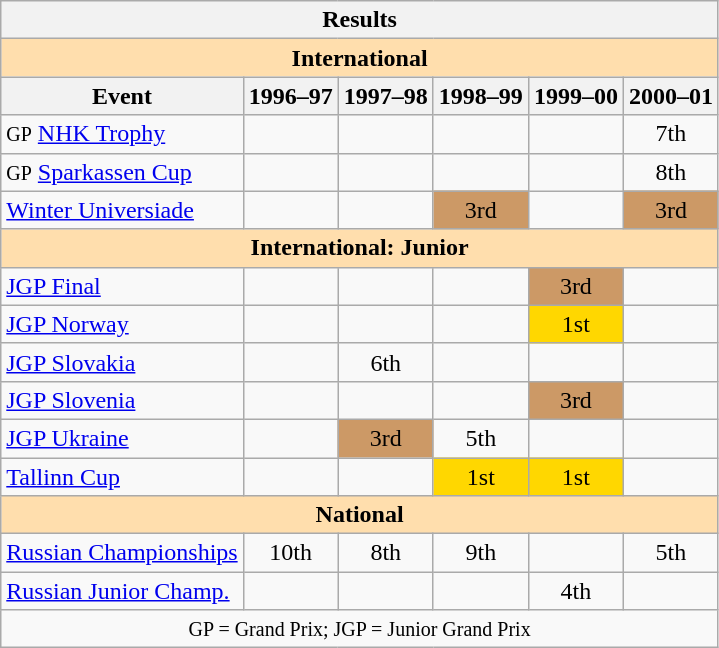<table class="wikitable" style="text-align:center">
<tr>
<th colspan=6 align=center><strong>Results</strong></th>
</tr>
<tr>
<th style="background-color: #ffdead; " colspan=6 align=center><strong>International</strong></th>
</tr>
<tr>
<th>Event</th>
<th>1996–97</th>
<th>1997–98</th>
<th>1998–99</th>
<th>1999–00</th>
<th>2000–01</th>
</tr>
<tr>
<td align=left><small>GP</small> <a href='#'>NHK Trophy</a></td>
<td></td>
<td></td>
<td></td>
<td></td>
<td>7th</td>
</tr>
<tr>
<td align=left><small>GP</small> <a href='#'>Sparkassen Cup</a></td>
<td></td>
<td></td>
<td></td>
<td></td>
<td>8th</td>
</tr>
<tr>
<td align=left><a href='#'>Winter Universiade</a></td>
<td></td>
<td></td>
<td bgcolor=cc9966>3rd</td>
<td></td>
<td bgcolor=cc9966>3rd</td>
</tr>
<tr>
<th style="background-color: #ffdead; " colspan=6 align=center><strong>International: Junior</strong></th>
</tr>
<tr>
<td align=left><a href='#'>JGP Final</a></td>
<td></td>
<td></td>
<td></td>
<td bgcolor=cc9966>3rd</td>
<td></td>
</tr>
<tr>
<td align=left><a href='#'>JGP Norway</a></td>
<td></td>
<td></td>
<td></td>
<td bgcolor=gold>1st</td>
<td></td>
</tr>
<tr>
<td align=left><a href='#'>JGP Slovakia</a></td>
<td></td>
<td>6th</td>
<td></td>
<td></td>
<td></td>
</tr>
<tr>
<td align=left><a href='#'>JGP Slovenia</a></td>
<td></td>
<td></td>
<td></td>
<td bgcolor=cc9966>3rd</td>
<td></td>
</tr>
<tr>
<td align=left><a href='#'>JGP Ukraine</a></td>
<td></td>
<td bgcolor=cc9966>3rd</td>
<td>5th</td>
<td></td>
<td></td>
</tr>
<tr>
<td align=left><a href='#'>Tallinn Cup</a></td>
<td></td>
<td></td>
<td bgcolor=gold>1st</td>
<td bgcolor=gold>1st</td>
<td></td>
</tr>
<tr>
<th style="background-color: #ffdead; " colspan=6 align=center><strong>National</strong></th>
</tr>
<tr>
<td align=left><a href='#'>Russian Championships</a></td>
<td>10th</td>
<td>8th</td>
<td>9th</td>
<td></td>
<td>5th</td>
</tr>
<tr>
<td align=left><a href='#'>Russian Junior Champ.</a></td>
<td></td>
<td></td>
<td></td>
<td>4th</td>
<td></td>
</tr>
<tr>
<td colspan=6 align=center><small> GP = Grand Prix; JGP = Junior Grand Prix </small></td>
</tr>
</table>
